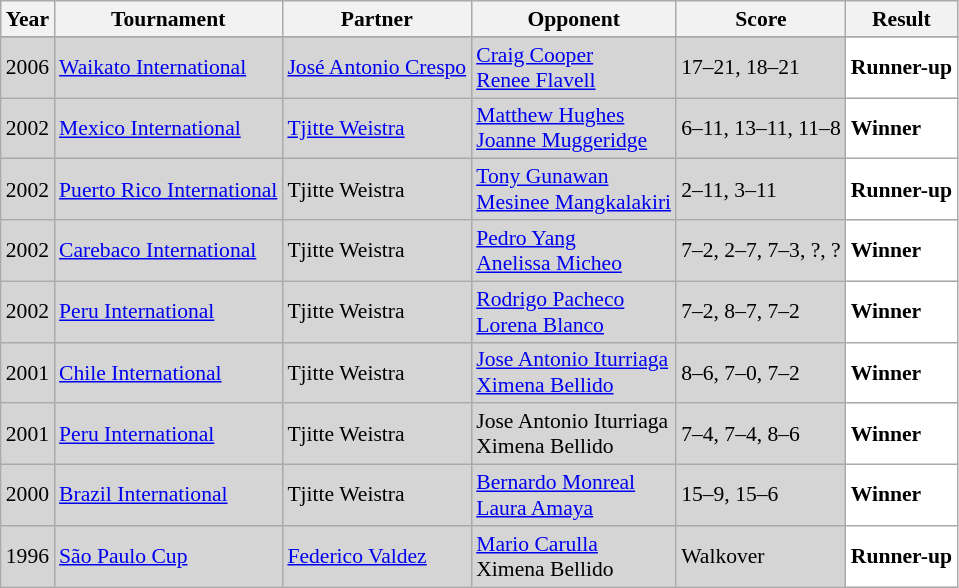<table class="sortable wikitable" style="font-size:90%;">
<tr>
<th>Year</th>
<th>Tournament</th>
<th>Partner</th>
<th>Opponent</th>
<th>Score</th>
<th>Result</th>
</tr>
<tr>
</tr>
<tr style="background:#D5D5D5">
<td align="center">2006</td>
<td align="left"><a href='#'>Waikato International</a></td>
<td align="left"> <a href='#'>José Antonio Crespo</a></td>
<td align="left"> <a href='#'>Craig Cooper</a><br> <a href='#'>Renee Flavell</a></td>
<td align="left">17–21, 18–21</td>
<td style="text-align:left; background:white"> <strong>Runner-up</strong></td>
</tr>
<tr style="background:#D5D5D5">
<td align="center">2002</td>
<td align="left"><a href='#'>Mexico International</a></td>
<td align="left"> <a href='#'>Tjitte Weistra</a></td>
<td align="left"> <a href='#'>Matthew Hughes</a><br> <a href='#'>Joanne Muggeridge</a></td>
<td align="left">6–11, 13–11, 11–8</td>
<td style="text-align:left; background:white"> <strong>Winner</strong></td>
</tr>
<tr style="background:#D5D5D5">
<td align="center">2002</td>
<td align="left"><a href='#'>Puerto Rico International</a></td>
<td align="left"> Tjitte Weistra</td>
<td align="left"> <a href='#'>Tony Gunawan</a><br> <a href='#'>Mesinee Mangkalakiri</a></td>
<td align="left">2–11, 3–11</td>
<td style="text-align:left; background:white"> <strong>Runner-up</strong></td>
</tr>
<tr style="background:#D5D5D5">
<td align="center">2002</td>
<td align="left"><a href='#'>Carebaco International</a></td>
<td align="left"> Tjitte Weistra</td>
<td align="left"> <a href='#'>Pedro Yang</a><br> <a href='#'>Anelissa Micheo</a></td>
<td align="left">7–2, 2–7, 7–3, ?, ?</td>
<td style="text-align:left; background:white"> <strong>Winner</strong></td>
</tr>
<tr style="background:#D5D5D5">
<td align="center">2002</td>
<td align="left"><a href='#'>Peru International</a></td>
<td align="left"> Tjitte Weistra</td>
<td align="left"> <a href='#'>Rodrigo Pacheco</a><br> <a href='#'>Lorena Blanco</a></td>
<td align="left">7–2, 8–7, 7–2</td>
<td style="text-align:left; background:white"> <strong>Winner</strong></td>
</tr>
<tr style="background:#D5D5D5">
<td align="center">2001</td>
<td align="left"><a href='#'>Chile International</a></td>
<td align="left"> Tjitte Weistra</td>
<td align="left"> <a href='#'>Jose Antonio Iturriaga</a><br> <a href='#'>Ximena Bellido</a></td>
<td align="left">8–6, 7–0, 7–2</td>
<td style="text-align:left; background:white"> <strong>Winner</strong></td>
</tr>
<tr style="background:#D5D5D5">
<td align="center">2001</td>
<td align="left"><a href='#'>Peru International</a></td>
<td align="left"> Tjitte Weistra</td>
<td align="left"> Jose Antonio Iturriaga<br> Ximena Bellido</td>
<td align="left">7–4, 7–4, 8–6</td>
<td style="text-align:left; background:white"> <strong>Winner</strong></td>
</tr>
<tr style="background:#D5D5D5">
<td align="center">2000</td>
<td align="left"><a href='#'>Brazil International</a></td>
<td align="left"> Tjitte Weistra</td>
<td align="left"> <a href='#'>Bernardo Monreal</a> <br>  <a href='#'>Laura Amaya</a></td>
<td align="left">15–9, 15–6</td>
<td style="text-align:left; background:white"> <strong>Winner</strong></td>
</tr>
<tr style="background:#D5D5D5">
<td align="center">1996</td>
<td align="left"><a href='#'>São Paulo Cup</a></td>
<td align="left"> <a href='#'>Federico Valdez</a></td>
<td align="left"> <a href='#'>Mario Carulla</a> <br>  Ximena Bellido</td>
<td align="left">Walkover</td>
<td style="text-align:left; background:white"> <strong>Runner-up</strong></td>
</tr>
</table>
